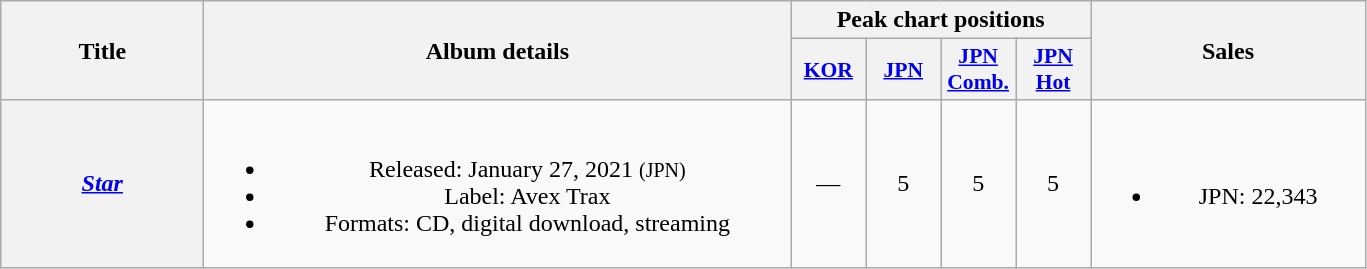<table class="wikitable plainrowheaders" style="text-align:center;">
<tr>
<th scope="col" rowspan="2" style="width:8em;">Title</th>
<th scope="col" rowspan="2" style="width:24em;">Album details</th>
<th scope="col" colspan="4">Peak chart positions</th>
<th scope="col" rowspan="2" style="width:11em;">Sales</th>
</tr>
<tr>
<th scope="col" style="width:3em;font-size:90%;"><a href='#'>KOR</a><br></th>
<th scope="col" style="width:3em;font-size:90%;"><a href='#'>JPN</a><br></th>
<th scope="col" style="width:3em;font-size:90%;"><a href='#'>JPN Comb.</a><br></th>
<th scope="col" style="width:3em;font-size:90%;"><a href='#'>JPN Hot</a><br></th>
</tr>
<tr>
<th scope="row"><em><a href='#'>Star</a></em></th>
<td><br><ul><li>Released: January 27, 2021 <small>(JPN)</small></li><li>Label: Avex Trax</li><li>Formats: CD, digital download, streaming</li></ul></td>
<td>—</td>
<td>5</td>
<td>5</td>
<td>5</td>
<td><br><ul><li>JPN: 22,343</li></ul></td>
</tr>
</table>
